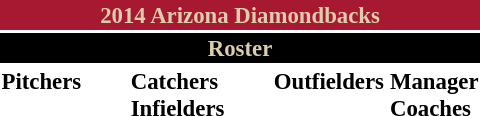<table class="toccolours" style="font-size: 95%;">
<tr>
<th colspan="10" style="background-color: #A71930; color: #DBCEAC; text-align: center;">2014 Arizona Diamondbacks</th>
</tr>
<tr>
<td colspan="10" style="background-color: black; color: #DBCEAC; text-align: center;"><strong>Roster</strong></td>
</tr>
<tr>
<td valign="top"><strong>Pitchers</strong><br>























</td>
<td width="25px"></td>
<td valign="top"><strong>Catchers</strong><br>


<strong>Infielders</strong>











</td>
<td width="25px"></td>
<td valign="top"><strong>Outfielders</strong><br>










</td>
<td valign="top"><strong>Manager</strong><br>

<strong>Coaches</strong>
 
 
 
 
 
 
 
 
 </td>
</tr>
<tr>
</tr>
</table>
